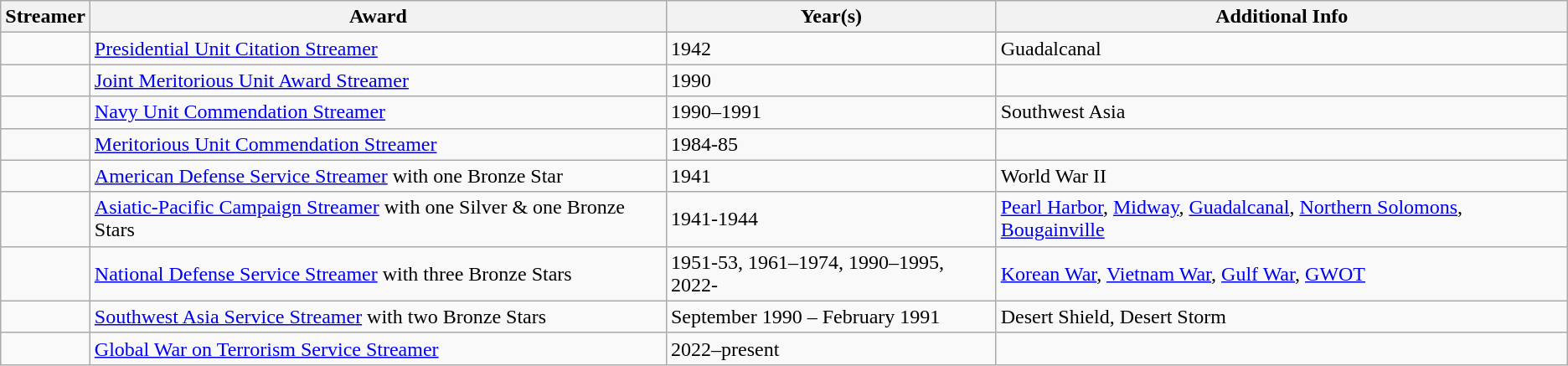<table class=wikitable>
<tr>
<th>Streamer</th>
<th>Award</th>
<th>Year(s)</th>
<th>Additional Info</th>
</tr>
<tr>
<td></td>
<td><a href='#'>Presidential Unit Citation Streamer</a></td>
<td>1942</td>
<td>Guadalcanal</td>
</tr>
<tr>
<td></td>
<td><a href='#'>Joint Meritorious Unit Award Streamer</a></td>
<td>1990</td>
<td><br></td>
</tr>
<tr>
<td></td>
<td><a href='#'>Navy Unit Commendation Streamer</a></td>
<td>1990–1991</td>
<td>Southwest Asia</td>
</tr>
<tr>
<td></td>
<td><a href='#'>Meritorious Unit Commendation Streamer</a></td>
<td>1984-85</td>
<td><br></td>
</tr>
<tr>
<td></td>
<td><a href='#'>American Defense Service Streamer</a> with one Bronze Star</td>
<td>1941</td>
<td>World War II</td>
</tr>
<tr>
<td></td>
<td><a href='#'>Asiatic-Pacific Campaign Streamer</a> with one Silver & one Bronze Stars</td>
<td>1941-1944</td>
<td><a href='#'>Pearl Harbor</a>, <a href='#'>Midway</a>, <a href='#'>Guadalcanal</a>, <a href='#'>Northern Solomons</a>, <a href='#'>Bougainville</a></td>
</tr>
<tr>
<td></td>
<td><a href='#'>National Defense Service Streamer</a> with three Bronze Stars</td>
<td>1951-53, 1961–1974, 1990–1995, 2022-</td>
<td><a href='#'>Korean War</a>, <a href='#'>Vietnam War</a>, <a href='#'>Gulf War</a>, <a href='#'>GWOT</a></td>
</tr>
<tr>
<td></td>
<td><a href='#'>Southwest Asia Service Streamer</a> with two Bronze Stars</td>
<td>September 1990 – February 1991</td>
<td>Desert Shield, Desert Storm</td>
</tr>
<tr>
<td></td>
<td><a href='#'>Global War on Terrorism Service Streamer</a></td>
<td>2022–present</td>
<td><br></td>
</tr>
</table>
